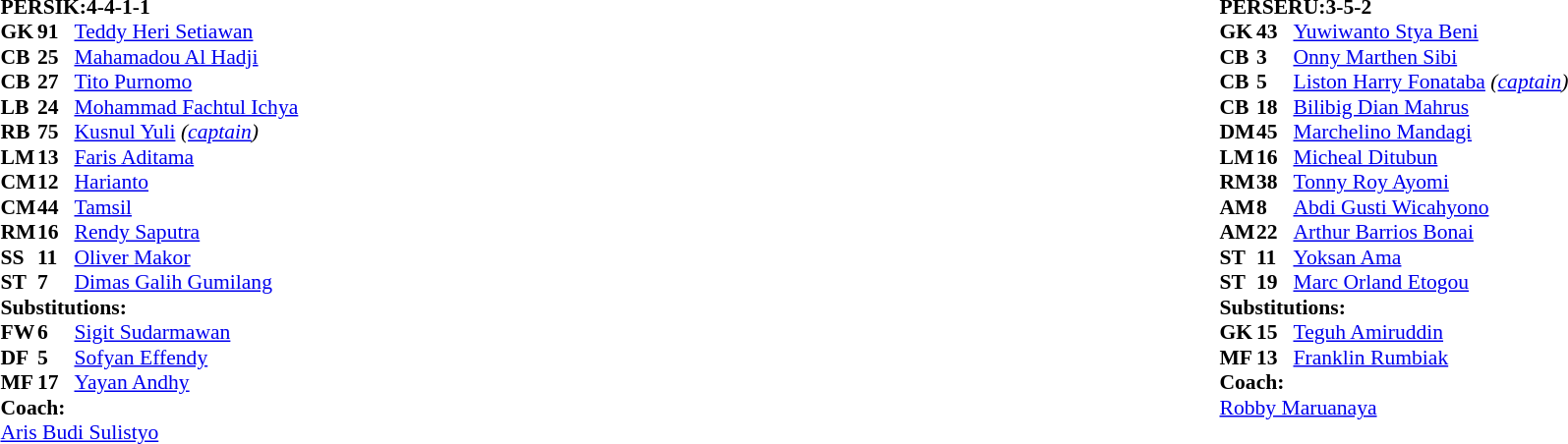<table width="100%">
<tr>
<td valign="top" width="40%"><br><table style="font-size: 90%" cellspacing="0" cellpadding="0">
<tr>
<td colspan=4><br><strong>PERSIK:4-4-1-1</strong></td>
</tr>
<tr>
<th width=25></th>
<th width=25></th>
</tr>
<tr>
<td><strong>GK</strong></td>
<td><strong>91</strong></td>
<td><a href='#'>Teddy Heri Setiawan</a></td>
</tr>
<tr>
<td><strong>CB</strong></td>
<td><strong>25</strong></td>
<td> <a href='#'>Mahamadou Al Hadji</a></td>
<td></td>
<td></td>
</tr>
<tr>
<td><strong>CB</strong></td>
<td><strong>27</strong></td>
<td><a href='#'>Tito Purnomo</a></td>
<td></td>
</tr>
<tr>
<td><strong>LB</strong></td>
<td><strong>24</strong></td>
<td><a href='#'>Mohammad Fachtul Ichya</a></td>
<td></td>
</tr>
<tr>
<td><strong>RB</strong></td>
<td><strong>75</strong></td>
<td><a href='#'>Kusnul Yuli</a> <em>(<a href='#'>captain</a>)</em></td>
</tr>
<tr>
<td><strong>LM</strong></td>
<td><strong>13</strong></td>
<td><a href='#'>Faris Aditama</a></td>
<td></td>
<td></td>
</tr>
<tr>
<td><strong>CM</strong></td>
<td><strong>12</strong></td>
<td><a href='#'>Harianto</a></td>
</tr>
<tr>
<td><strong>CM</strong></td>
<td><strong>44</strong></td>
<td><a href='#'>Tamsil</a></td>
<td></td>
</tr>
<tr>
<td><strong>RM</strong></td>
<td><strong>16</strong></td>
<td><a href='#'>Rendy Saputra</a></td>
</tr>
<tr>
<td><strong>SS</strong></td>
<td><strong>11</strong></td>
<td> <a href='#'>Oliver Makor</a></td>
<td></td>
<td></td>
</tr>
<tr>
<td><strong>ST</strong></td>
<td><strong>7</strong></td>
<td><a href='#'>Dimas Galih Gumilang</a></td>
</tr>
<tr>
<td colspan=3><strong>Substitutions:</strong></td>
</tr>
<tr>
<td><strong>FW</strong></td>
<td><strong>6</strong></td>
<td><a href='#'>Sigit Sudarmawan</a></td>
<td></td>
<td></td>
</tr>
<tr>
<td><strong>DF</strong></td>
<td><strong>5</strong></td>
<td><a href='#'>Sofyan Effendy</a></td>
<td></td>
<td></td>
</tr>
<tr>
<td><strong>MF</strong></td>
<td><strong>17</strong></td>
<td><a href='#'>Yayan Andhy</a></td>
<td></td>
<td></td>
</tr>
<tr>
<td colspan=3><strong>Coach:</strong></td>
</tr>
<tr>
<td colspan=3> <a href='#'>Aris Budi Sulistyo</a></td>
</tr>
</table>
</td>
<td valign="top"></td>
<td valign="top" width="50%"><br><table style="font-size: 90%" cellspacing="0" cellpadding="0" align="center">
<tr>
<td colspan=4><br><strong>PERSERU:3-5-2</strong></td>
</tr>
<tr>
<th width="25"></th>
<th width="25"></th>
</tr>
<tr>
<td><strong>GK</strong></td>
<td><strong>43</strong></td>
<td><a href='#'>Yuwiwanto Stya Beni</a></td>
<td></td>
<td></td>
</tr>
<tr>
<td><strong>CB</strong></td>
<td><strong>3</strong></td>
<td><a href='#'>Onny Marthen Sibi</a></td>
<td></td>
</tr>
<tr>
<td><strong>CB</strong></td>
<td><strong>5</strong></td>
<td><a href='#'>Liston Harry Fonataba</a> <em>(<a href='#'>captain</a>)</em></td>
</tr>
<tr>
<td><strong>CB</strong></td>
<td><strong>18</strong></td>
<td><a href='#'>Bilibig Dian Mahrus</a></td>
</tr>
<tr>
<td><strong>DM</strong></td>
<td><strong>45</strong></td>
<td><a href='#'>Marchelino Mandagi</a></td>
</tr>
<tr>
<td><strong>LM</strong></td>
<td><strong>16</strong></td>
<td><a href='#'>Micheal Ditubun</a></td>
</tr>
<tr>
<td><strong>RM</strong></td>
<td><strong>38</strong></td>
<td><a href='#'>Tonny Roy Ayomi</a></td>
</tr>
<tr>
<td><strong>AM</strong></td>
<td><strong>8</strong></td>
<td><a href='#'>Abdi Gusti Wicahyono</a></td>
</tr>
<tr>
<td><strong>AM</strong></td>
<td><strong>22</strong></td>
<td><a href='#'>Arthur Barrios Bonai</a></td>
<td></td>
<td></td>
</tr>
<tr>
<td><strong>ST</strong></td>
<td><strong>11</strong></td>
<td><a href='#'>Yoksan Ama</a></td>
</tr>
<tr>
<td><strong>ST</strong></td>
<td><strong>19</strong></td>
<td> <a href='#'>Marc Orland Etogou</a></td>
</tr>
<tr>
<td colspan=3><strong>Substitutions:</strong></td>
</tr>
<tr>
<td><strong>GK</strong></td>
<td><strong>15</strong></td>
<td><a href='#'>Teguh Amiruddin</a></td>
<td></td>
<td></td>
</tr>
<tr>
<td><strong>MF</strong></td>
<td><strong>13</strong></td>
<td><a href='#'>Franklin Rumbiak</a></td>
<td></td>
<td></td>
</tr>
<tr>
<td colspan=3><strong>Coach:</strong></td>
</tr>
<tr>
<td colspan=3> <a href='#'>Robby Maruanaya</a></td>
</tr>
<tr>
</tr>
</table>
</td>
</tr>
</table>
